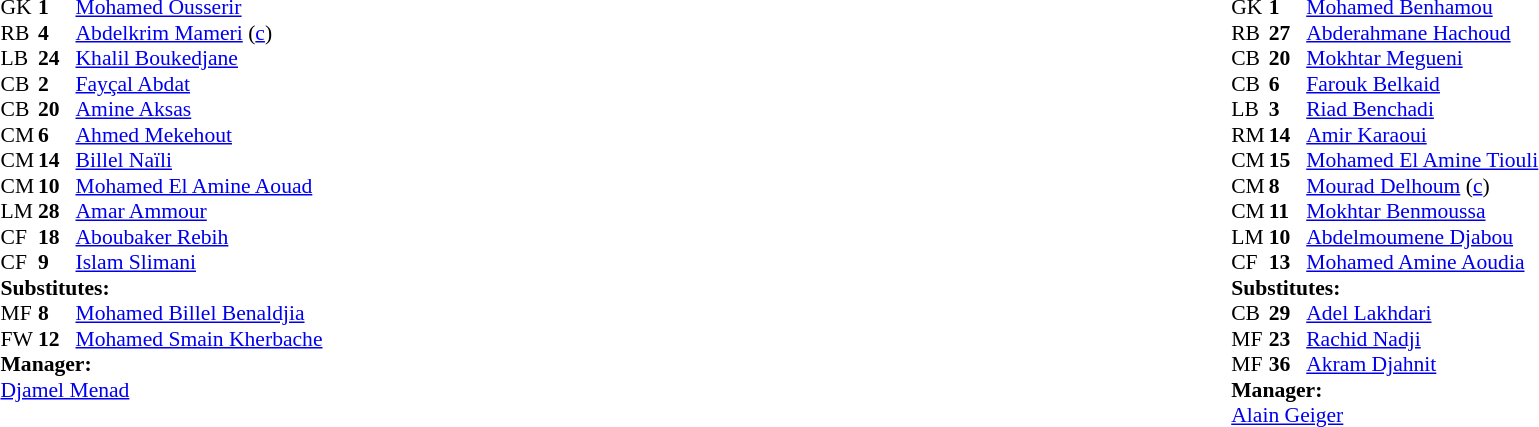<table width="100%">
<tr>
<td valign="top" width="50%"><br><table style="font-size: 90%" cellspacing="0" cellpadding="0">
<tr>
<td colspan="4"></td>
</tr>
<tr>
<th width="25"></th>
<th width="25"></th>
<th width="200"></th>
<th></th>
</tr>
<tr>
<td>GK</td>
<td><strong>1</strong></td>
<td> <a href='#'>Mohamed Ousserir</a></td>
</tr>
<tr>
<td>RB</td>
<td><strong>4</strong></td>
<td> <a href='#'>Abdelkrim Mameri</a> (<a href='#'>c</a>)</td>
</tr>
<tr>
<td>LB</td>
<td><strong>24</strong></td>
<td> <a href='#'>Khalil Boukedjane</a></td>
</tr>
<tr>
<td>CB</td>
<td><strong>2</strong></td>
<td> <a href='#'>Fayçal Abdat</a></td>
<td></td>
</tr>
<tr>
<td>CB</td>
<td><strong>20</strong></td>
<td> <a href='#'>Amine Aksas</a></td>
</tr>
<tr>
<td>CM</td>
<td><strong>6</strong></td>
<td> <a href='#'>Ahmed Mekehout</a></td>
<td></td>
</tr>
<tr>
<td>CM</td>
<td><strong>14</strong></td>
<td> <a href='#'>Billel Naïli</a></td>
<td></td>
<td></td>
</tr>
<tr>
<td>CM</td>
<td><strong>10</strong></td>
<td> <a href='#'>Mohamed El Amine Aouad</a></td>
<td></td>
<td></td>
</tr>
<tr>
<td>LM</td>
<td><strong>28</strong></td>
<td> <a href='#'>Amar Ammour</a></td>
</tr>
<tr>
<td>CF</td>
<td><strong>18</strong></td>
<td> <a href='#'>Aboubaker Rebih</a></td>
</tr>
<tr>
<td>CF</td>
<td><strong>9</strong></td>
<td> <a href='#'>Islam Slimani</a></td>
</tr>
<tr>
<td colspan=4><strong>Substitutes:</strong></td>
</tr>
<tr>
<td>MF</td>
<td><strong>8</strong></td>
<td> <a href='#'>Mohamed Billel Benaldjia</a></td>
<td></td>
<td></td>
</tr>
<tr>
<td>FW</td>
<td><strong>12</strong></td>
<td> <a href='#'>Mohamed Smain Kherbache</a></td>
<td></td>
<td></td>
</tr>
<tr>
<td colspan=4><strong>Manager:</strong></td>
</tr>
<tr>
<td colspan="4"> <a href='#'>Djamel Menad</a></td>
</tr>
</table>
</td>
<td valign="top"></td>
<td valign="top" width="50%"><br><table style="font-size: 90%" cellspacing="0" cellpadding="0" align="center">
<tr>
<td colspan="4"></td>
</tr>
<tr>
<th width="25"></th>
<th width="25"></th>
<th width="200"></th>
<th></th>
</tr>
<tr>
<td>GK</td>
<td><strong>1</strong></td>
<td> <a href='#'>Mohamed Benhamou</a></td>
<td></td>
</tr>
<tr>
<td>RB</td>
<td><strong>27</strong></td>
<td> <a href='#'>Abderahmane Hachoud</a></td>
<td></td>
</tr>
<tr>
<td>CB</td>
<td><strong>20</strong></td>
<td> <a href='#'>Mokhtar Megueni</a></td>
<td></td>
<td></td>
</tr>
<tr>
<td>CB</td>
<td><strong>6</strong></td>
<td> <a href='#'>Farouk Belkaid</a></td>
</tr>
<tr>
<td>LB</td>
<td><strong>3</strong></td>
<td> <a href='#'>Riad Benchadi</a></td>
</tr>
<tr>
<td>RM</td>
<td><strong>14</strong></td>
<td> <a href='#'>Amir Karaoui</a></td>
<td></td>
</tr>
<tr>
<td>CM</td>
<td><strong>15</strong></td>
<td> <a href='#'>Mohamed El Amine Tiouli</a></td>
<td></td>
<td></td>
</tr>
<tr>
<td>CM</td>
<td><strong>8</strong></td>
<td> <a href='#'>Mourad Delhoum</a> (<a href='#'>c</a>)</td>
</tr>
<tr>
<td>CM</td>
<td><strong>11</strong></td>
<td> <a href='#'>Mokhtar Benmoussa</a></td>
<td></td>
</tr>
<tr>
<td>LM</td>
<td><strong>10</strong></td>
<td> <a href='#'>Abdelmoumene Djabou</a></td>
</tr>
<tr>
<td>CF</td>
<td><strong>13</strong></td>
<td> <a href='#'>Mohamed Amine Aoudia</a></td>
<td></td>
<td></td>
</tr>
<tr>
<td colspan=4><strong>Substitutes:</strong></td>
</tr>
<tr>
<td>CB</td>
<td><strong>29</strong></td>
<td> <a href='#'>Adel Lakhdari</a></td>
<td></td>
<td></td>
</tr>
<tr>
<td>MF</td>
<td><strong>23</strong></td>
<td> <a href='#'>Rachid Nadji</a></td>
<td></td>
<td></td>
</tr>
<tr>
<td>MF</td>
<td><strong>36</strong></td>
<td> <a href='#'>Akram Djahnit</a></td>
<td></td>
<td></td>
</tr>
<tr>
<td colspan=4><strong>Manager:</strong></td>
</tr>
<tr>
<td colspan="4"> <a href='#'>Alain Geiger</a></td>
</tr>
</table>
</td>
</tr>
</table>
